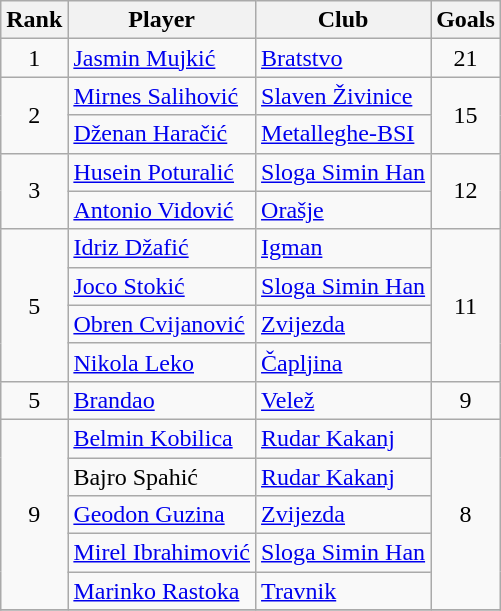<table class="wikitable" style="text-align:center">
<tr>
<th>Rank</th>
<th>Player</th>
<th>Club</th>
<th>Goals</th>
</tr>
<tr>
<td>1</td>
<td align="left"> <a href='#'>Jasmin Mujkić</a></td>
<td align="left"><a href='#'>Bratstvo</a></td>
<td>21</td>
</tr>
<tr>
<td rowspan="2">2</td>
<td align="left"> <a href='#'>Mirnes Salihović</a></td>
<td align="left"><a href='#'>Slaven Živinice</a></td>
<td rowspan="2">15</td>
</tr>
<tr>
<td align="left"> <a href='#'>Dženan Haračić</a></td>
<td align="left"><a href='#'>Metalleghe-BSI</a></td>
</tr>
<tr>
<td rowspan="2">3</td>
<td align="left"> <a href='#'>Husein Poturalić</a></td>
<td align="left"><a href='#'>Sloga Simin Han</a></td>
<td rowspan="2">12</td>
</tr>
<tr>
<td align="left"> <a href='#'>Antonio Vidović</a></td>
<td align="left"><a href='#'>Orašje</a></td>
</tr>
<tr>
<td rowspan="4">5</td>
<td align="left"> <a href='#'>Idriz Džafić</a></td>
<td align="left"><a href='#'>Igman</a></td>
<td rowspan="4">11</td>
</tr>
<tr>
<td align="left"> <a href='#'>Joco Stokić</a></td>
<td align="left"><a href='#'>Sloga Simin Han</a></td>
</tr>
<tr>
<td align="left"> <a href='#'>Obren Cvijanović</a></td>
<td align="left"><a href='#'>Zvijezda</a></td>
</tr>
<tr>
<td align="left"> <a href='#'>Nikola Leko</a></td>
<td align="left"><a href='#'>Čapljina</a></td>
</tr>
<tr>
<td>5</td>
<td align="left"> <a href='#'>Brandao</a></td>
<td align="left"><a href='#'>Velež</a></td>
<td>9</td>
</tr>
<tr>
<td rowspan="5">9</td>
<td align="left"> <a href='#'>Belmin Kobilica</a></td>
<td align="left"><a href='#'>Rudar Kakanj</a></td>
<td rowspan="5">8</td>
</tr>
<tr>
<td align="left"> Bajro Spahić</td>
<td align="left"><a href='#'>Rudar Kakanj</a></td>
</tr>
<tr>
<td align="left"> <a href='#'>Geodon Guzina</a></td>
<td align="left"><a href='#'>Zvijezda</a></td>
</tr>
<tr>
<td align="left"> <a href='#'>Mirel Ibrahimović</a></td>
<td align="left"><a href='#'>Sloga Simin Han</a></td>
</tr>
<tr>
<td align="left"> <a href='#'>Marinko Rastoka</a></td>
<td align="left"><a href='#'>Travnik</a></td>
</tr>
<tr>
</tr>
</table>
